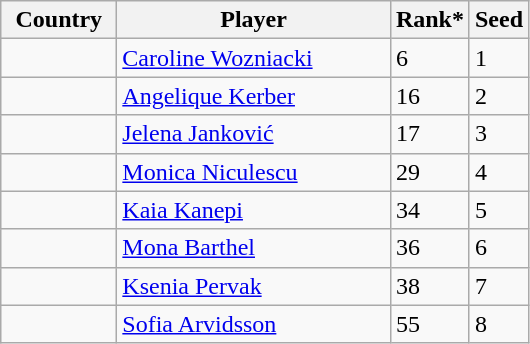<table class="wikitable" border="1">
<tr>
<th width="70">Country</th>
<th width="175">Player</th>
<th>Rank*</th>
<th>Seed</th>
</tr>
<tr>
<td></td>
<td><a href='#'>Caroline Wozniacki</a></td>
<td>6</td>
<td>1</td>
</tr>
<tr>
<td></td>
<td><a href='#'>Angelique Kerber</a></td>
<td>16</td>
<td>2</td>
</tr>
<tr>
<td></td>
<td><a href='#'>Jelena Janković</a></td>
<td>17</td>
<td>3</td>
</tr>
<tr>
<td></td>
<td><a href='#'>Monica Niculescu</a></td>
<td>29</td>
<td>4</td>
</tr>
<tr>
<td></td>
<td><a href='#'>Kaia Kanepi</a></td>
<td>34</td>
<td>5</td>
</tr>
<tr>
<td></td>
<td><a href='#'>Mona Barthel</a></td>
<td>36</td>
<td>6</td>
</tr>
<tr>
<td></td>
<td><a href='#'>Ksenia Pervak</a></td>
<td>38</td>
<td>7</td>
</tr>
<tr>
<td></td>
<td><a href='#'>Sofia Arvidsson</a></td>
<td>55</td>
<td>8</td>
</tr>
</table>
